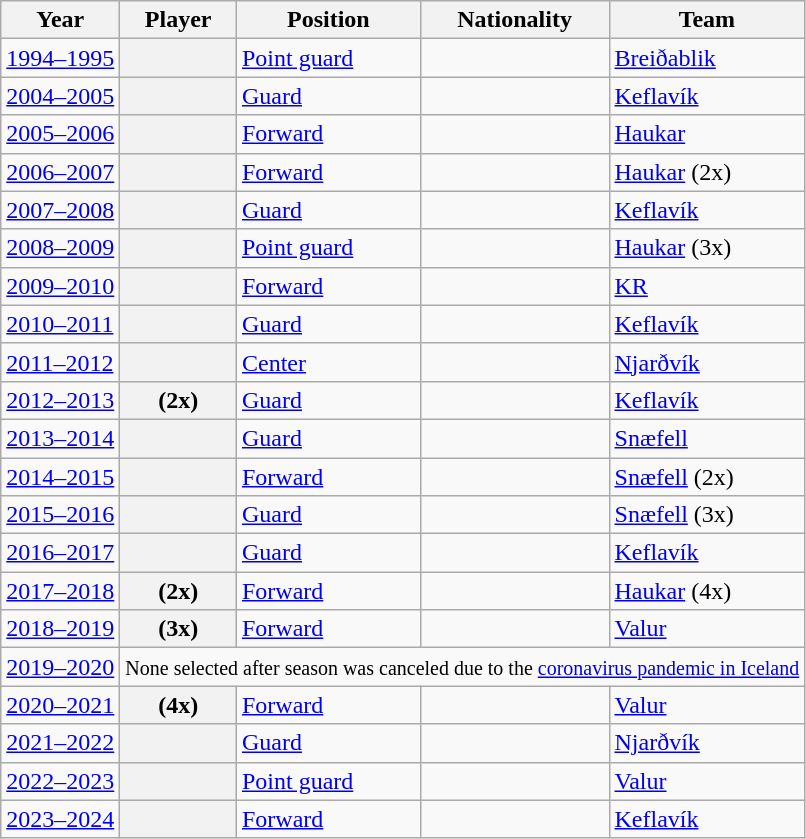<table class="wikitable plainrowheaders sortable" summary="Year (sortable), Player (sortable), Position (sortable), Nationality (sortable) and Team (sortable)">
<tr>
<th scope="col">Year</th>
<th scope="col">Player</th>
<th scope="col">Position</th>
<th scope="col">Nationality</th>
<th scope="col">Team</th>
</tr>
<tr>
<td><a href='#'>1994–1995</a></td>
<th scope="row"></th>
<td><a href='#'>Point guard</a></td>
<td></td>
<td><a href='#'>Breiðablik</a></td>
</tr>
<tr>
<td><a href='#'>2004–2005</a></td>
<th scope="row"></th>
<td><a href='#'>Guard</a></td>
<td></td>
<td><a href='#'>Keflavík</a></td>
</tr>
<tr>
<td><a href='#'>2005–2006</a></td>
<th scope="row"></th>
<td><a href='#'>Forward</a></td>
<td></td>
<td><a href='#'>Haukar</a></td>
</tr>
<tr>
<td><a href='#'>2006–2007</a></td>
<th scope="row"></th>
<td><a href='#'>Forward</a></td>
<td></td>
<td><a href='#'>Haukar</a> (2x)</td>
</tr>
<tr>
<td><a href='#'>2007–2008</a></td>
<th scope="row"></th>
<td><a href='#'>Guard</a></td>
<td></td>
<td><a href='#'>Keflavík</a></td>
</tr>
<tr>
<td><a href='#'>2008–2009</a></td>
<th scope="row"></th>
<td><a href='#'>Point guard</a></td>
<td></td>
<td><a href='#'>Haukar</a> (3x)</td>
</tr>
<tr>
<td><a href='#'>2009–2010</a></td>
<th scope="row"></th>
<td><a href='#'>Forward</a></td>
<td></td>
<td><a href='#'>KR</a></td>
</tr>
<tr>
<td><a href='#'>2010–2011</a></td>
<th scope="row"></th>
<td><a href='#'>Guard</a></td>
<td></td>
<td><a href='#'>Keflavík</a></td>
</tr>
<tr>
<td><a href='#'>2011–2012</a></td>
<th scope="row"></th>
<td><a href='#'>Center</a></td>
<td></td>
<td><a href='#'>Njarðvík</a></td>
</tr>
<tr>
<td><a href='#'>2012–2013</a></td>
<th scope="row"> (2x)</th>
<td><a href='#'>Guard</a></td>
<td></td>
<td><a href='#'>Keflavík</a></td>
</tr>
<tr>
<td><a href='#'>2013–2014</a></td>
<th scope="row"></th>
<td><a href='#'>Guard</a></td>
<td></td>
<td><a href='#'>Snæfell</a></td>
</tr>
<tr>
<td><a href='#'>2014–2015</a></td>
<th scope="row"></th>
<td><a href='#'>Forward</a></td>
<td></td>
<td><a href='#'>Snæfell</a> (2x)</td>
</tr>
<tr>
<td><a href='#'>2015–2016</a></td>
<th scope="row"></th>
<td><a href='#'>Guard</a></td>
<td></td>
<td><a href='#'>Snæfell</a> (3x)</td>
</tr>
<tr>
<td><a href='#'>2016–2017</a></td>
<th scope="row"></th>
<td><a href='#'>Guard</a></td>
<td></td>
<td><a href='#'>Keflavík</a></td>
</tr>
<tr>
<td><a href='#'>2017–2018</a></td>
<th scope="row"> (2x)</th>
<td><a href='#'>Forward</a></td>
<td></td>
<td><a href='#'>Haukar</a> (4x)</td>
</tr>
<tr>
<td><a href='#'>2018–2019</a></td>
<th scope="row"> (3x)</th>
<td><a href='#'>Forward</a></td>
<td></td>
<td><a href='#'>Valur</a></td>
</tr>
<tr>
<td><a href='#'>2019–2020</a></td>
<td colspan="4"><small>None selected after season was canceled due to the <a href='#'>coronavirus pandemic in Iceland</a></small></td>
</tr>
<tr>
<td><a href='#'>2020–2021</a></td>
<th scope="row"> (4x)</th>
<td><a href='#'>Forward</a></td>
<td></td>
<td><a href='#'>Valur</a></td>
</tr>
<tr>
<td><a href='#'>2021–2022</a></td>
<th scope="row"></th>
<td><a href='#'>Guard</a></td>
<td></td>
<td><a href='#'>Njarðvík</a></td>
</tr>
<tr>
<td><a href='#'>2022–2023</a></td>
<th scope="row"></th>
<td><a href='#'>Point guard</a></td>
<td></td>
<td><a href='#'>Valur</a></td>
</tr>
<tr>
<td><a href='#'>2023–2024</a></td>
<th scope="row"></th>
<td><a href='#'>Forward</a></td>
<td></td>
<td><a href='#'>Keflavík</a></td>
</tr>
</table>
